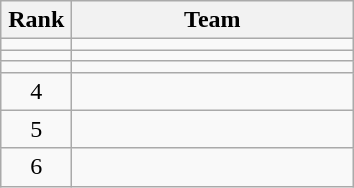<table class="wikitable" style="text-align:center;">
<tr>
<th width=40>Rank</th>
<th width=180>Team</th>
</tr>
<tr>
<td></td>
<td align=left></td>
</tr>
<tr>
<td></td>
<td align=left></td>
</tr>
<tr>
<td></td>
<td align=left></td>
</tr>
<tr>
<td>4</td>
<td align=left></td>
</tr>
<tr>
<td>5</td>
<td align=left></td>
</tr>
<tr>
<td>6</td>
<td align=left></td>
</tr>
</table>
